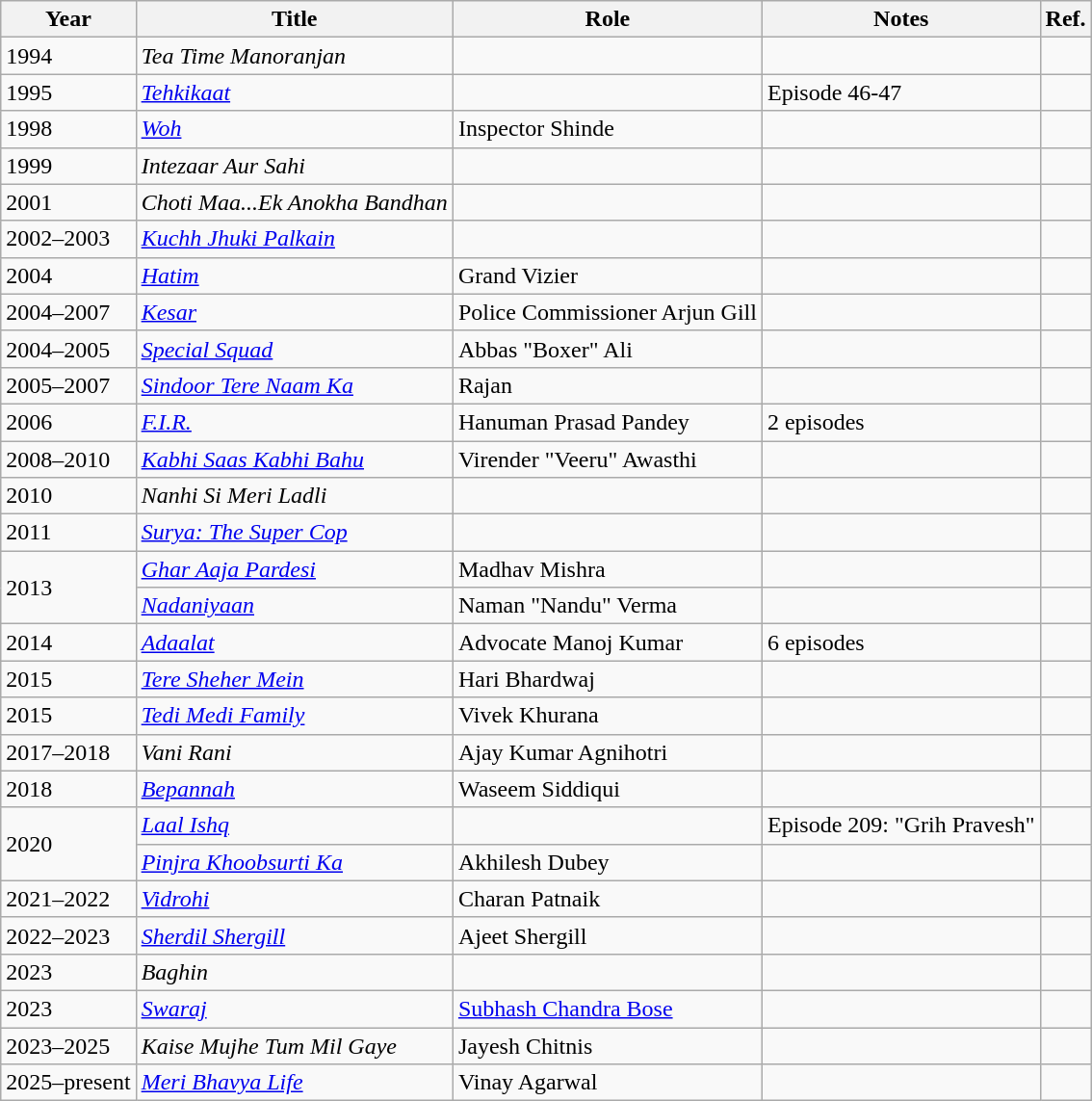<table class="wikitable sortable">
<tr>
<th>Year</th>
<th>Title</th>
<th>Role</th>
<th>Notes</th>
<th>Ref.</th>
</tr>
<tr>
<td>1994</td>
<td><em>Tea Time Manoranjan</em></td>
<td></td>
<td></td>
<td></td>
</tr>
<tr>
<td>1995</td>
<td><em><a href='#'>Tehkikaat</a></em></td>
<td></td>
<td>Episode 46-47</td>
<td></td>
</tr>
<tr>
<td>1998</td>
<td><em><a href='#'>Woh</a></em></td>
<td>Inspector Shinde</td>
<td></td>
<td></td>
</tr>
<tr>
<td>1999</td>
<td><em>Intezaar Aur Sahi</em></td>
<td></td>
<td></td>
<td></td>
</tr>
<tr>
<td>2001</td>
<td><em>Choti Maa...Ek Anokha Bandhan</em></td>
<td></td>
<td></td>
<td></td>
</tr>
<tr>
<td>2002–2003</td>
<td><em><a href='#'>Kuchh Jhuki Palkain</a></em></td>
<td></td>
<td></td>
<td></td>
</tr>
<tr>
<td>2004</td>
<td><em><a href='#'>Hatim</a></em></td>
<td>Grand Vizier</td>
<td></td>
<td></td>
</tr>
<tr>
<td>2004–2007</td>
<td><em><a href='#'>Kesar</a></em></td>
<td>Police Commissioner Arjun Gill</td>
<td></td>
<td></td>
</tr>
<tr>
<td>2004–2005</td>
<td><em><a href='#'>Special Squad</a></em></td>
<td>Abbas "Boxer" Ali</td>
<td></td>
<td></td>
</tr>
<tr>
<td>2005–2007</td>
<td><em><a href='#'>Sindoor Tere Naam Ka</a></em></td>
<td>Rajan</td>
<td></td>
<td></td>
</tr>
<tr>
<td>2006</td>
<td><em><a href='#'>F.I.R.</a></em></td>
<td>Hanuman Prasad Pandey</td>
<td>2 episodes</td>
<td></td>
</tr>
<tr>
<td>2008–2010</td>
<td><em><a href='#'>Kabhi Saas Kabhi Bahu</a></em></td>
<td>Virender "Veeru" Awasthi</td>
<td></td>
<td></td>
</tr>
<tr>
<td>2010</td>
<td><em>Nanhi Si Meri Ladli</em></td>
<td></td>
<td></td>
<td></td>
</tr>
<tr>
<td>2011</td>
<td><em><a href='#'>Surya: The Super Cop</a></em></td>
<td></td>
<td></td>
<td></td>
</tr>
<tr>
<td rowspan="2">2013</td>
<td><em><a href='#'>Ghar Aaja Pardesi</a></em></td>
<td>Madhav Mishra</td>
<td></td>
<td></td>
</tr>
<tr>
<td><em><a href='#'>Nadaniyaan</a></em></td>
<td>Naman "Nandu" Verma</td>
<td></td>
<td></td>
</tr>
<tr>
<td>2014</td>
<td><em><a href='#'>Adaalat</a></em></td>
<td>Advocate Manoj Kumar</td>
<td>6 episodes</td>
<td></td>
</tr>
<tr>
<td>2015</td>
<td><em><a href='#'>Tere Sheher Mein</a></em></td>
<td>Hari Bhardwaj</td>
<td></td>
<td></td>
</tr>
<tr>
<td>2015</td>
<td><em><a href='#'>Tedi Medi Family</a></em></td>
<td>Vivek Khurana</td>
<td></td>
<td></td>
</tr>
<tr>
<td>2017–2018</td>
<td><em>Vani Rani</em></td>
<td>Ajay Kumar Agnihotri</td>
<td></td>
<td></td>
</tr>
<tr>
<td>2018</td>
<td><em><a href='#'>Bepannah</a></em></td>
<td>Waseem Siddiqui</td>
<td></td>
<td></td>
</tr>
<tr>
<td rowspan="2">2020</td>
<td><em><a href='#'>Laal Ishq</a></em></td>
<td></td>
<td>Episode 209: "Grih Pravesh"</td>
<td></td>
</tr>
<tr>
<td><em><a href='#'>Pinjra Khoobsurti Ka</a></em></td>
<td>Akhilesh Dubey</td>
<td></td>
<td></td>
</tr>
<tr>
<td>2021–2022</td>
<td><em><a href='#'>Vidrohi</a></em></td>
<td>Charan Patnaik</td>
<td></td>
<td></td>
</tr>
<tr>
<td>2022–2023</td>
<td><em><a href='#'>Sherdil Shergill</a></em></td>
<td>Ajeet Shergill</td>
<td></td>
<td></td>
</tr>
<tr>
<td>2023</td>
<td><em>Baghin</em></td>
<td></td>
<td></td>
<td></td>
</tr>
<tr>
<td>2023</td>
<td><a href='#'><em>Swaraj</em></a></td>
<td><a href='#'>Subhash Chandra Bose</a></td>
<td></td>
<td></td>
</tr>
<tr>
<td>2023–2025</td>
<td><em>Kaise Mujhe Tum Mil Gaye</em></td>
<td>Jayesh Chitnis</td>
<td></td>
<td></td>
</tr>
<tr>
<td>2025–present</td>
<td><em><a href='#'>Meri Bhavya Life</a></em></td>
<td>Vinay Agarwal</td>
<td></td>
<td></td>
</tr>
</table>
